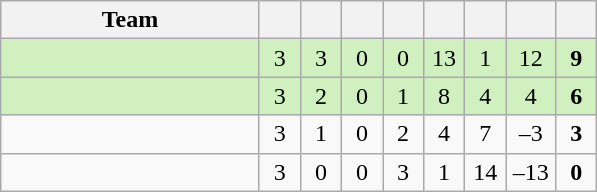<table class="wikitable" style="text-align: center;">
<tr>
<th width=165>Team</th>
<th width=20></th>
<th width=20></th>
<th width=20></th>
<th width=20></th>
<th width=20></th>
<th width=20></th>
<th width=26></th>
<th width=20></th>
</tr>
<tr bgcolor="#D0F0C0">
<td style="text-align:left;"></td>
<td>3</td>
<td>3</td>
<td>0</td>
<td>0</td>
<td>13</td>
<td>1</td>
<td>12</td>
<td><strong>9</strong></td>
</tr>
<tr bgcolor="#D0F0C0">
<td style="text-align:left;"></td>
<td>3</td>
<td>2</td>
<td>0</td>
<td>1</td>
<td>8</td>
<td>4</td>
<td>4</td>
<td><strong>6</strong></td>
</tr>
<tr>
<td style="text-align:left;"></td>
<td>3</td>
<td>1</td>
<td>0</td>
<td>2</td>
<td>4</td>
<td>7</td>
<td>–3</td>
<td><strong>3</strong></td>
</tr>
<tr>
<td style="text-align:left;"></td>
<td>3</td>
<td>0</td>
<td>0</td>
<td>3</td>
<td>1</td>
<td>14</td>
<td>–13</td>
<td><strong>0</strong></td>
</tr>
</table>
